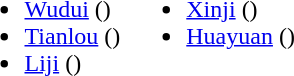<table>
<tr>
<td valign="top"><br><ul><li><a href='#'>Wudui</a> ()</li><li><a href='#'>Tianlou</a> ()</li><li><a href='#'>Liji</a> ()</li></ul></td>
<td valign="top"><br><ul><li><a href='#'>Xinji</a> ()</li><li><a href='#'>Huayuan</a> ()</li></ul></td>
</tr>
</table>
